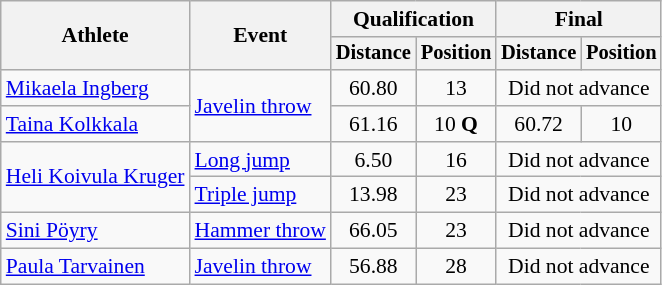<table class=wikitable style="font-size:90%">
<tr>
<th rowspan="2">Athlete</th>
<th rowspan="2">Event</th>
<th colspan="2">Qualification</th>
<th colspan="2">Final</th>
</tr>
<tr style="font-size:95%">
<th>Distance</th>
<th>Position</th>
<th>Distance</th>
<th>Position</th>
</tr>
<tr align=center>
<td align=left><a href='#'>Mikaela Ingberg</a></td>
<td align=left rowspan=2><a href='#'>Javelin throw</a></td>
<td>60.80</td>
<td>13</td>
<td colspan=2>Did not advance</td>
</tr>
<tr align=center>
<td align=left><a href='#'>Taina Kolkkala</a></td>
<td>61.16</td>
<td>10 <strong>Q</strong></td>
<td>60.72</td>
<td>10</td>
</tr>
<tr align=center>
<td align=left rowspan=2><a href='#'>Heli Koivula Kruger</a></td>
<td align=left><a href='#'>Long jump</a></td>
<td>6.50</td>
<td>16</td>
<td colspan=2>Did not advance</td>
</tr>
<tr align=center>
<td align=left><a href='#'>Triple jump</a></td>
<td>13.98</td>
<td>23</td>
<td colspan=2>Did not advance</td>
</tr>
<tr align=center>
<td align=left><a href='#'>Sini Pöyry</a></td>
<td align=left><a href='#'>Hammer throw</a></td>
<td>66.05</td>
<td>23</td>
<td colspan=2>Did not advance</td>
</tr>
<tr align=center>
<td align=left><a href='#'>Paula Tarvainen</a></td>
<td align=left><a href='#'>Javelin throw</a></td>
<td>56.88</td>
<td>28</td>
<td colspan=2>Did not advance</td>
</tr>
</table>
